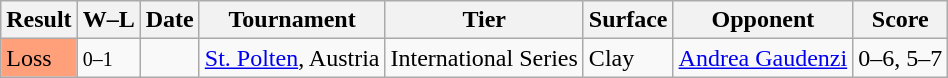<table class="sortable wikitable">
<tr>
<th>Result</th>
<th class="unsortable">W–L</th>
<th>Date</th>
<th>Tournament</th>
<th>Tier</th>
<th>Surface</th>
<th>Opponent</th>
<th class="unsortable">Score</th>
</tr>
<tr>
<td style="background:#ffa07a;">Loss</td>
<td><small>0–1</small></td>
<td><a href='#'></a></td>
<td><a href='#'>St. Polten</a>, Austria</td>
<td>International Series</td>
<td>Clay</td>
<td> <a href='#'>Andrea Gaudenzi</a></td>
<td>0–6, 5–7</td>
</tr>
</table>
